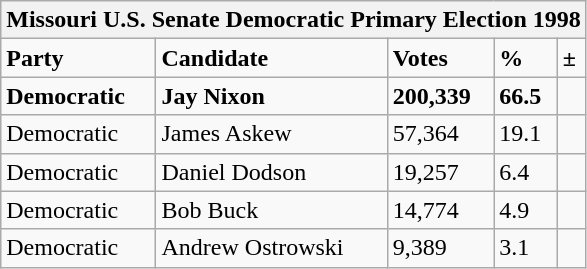<table class="wikitable">
<tr>
<th colspan="5">Missouri U.S. Senate Democratic Primary Election 1998</th>
</tr>
<tr>
<td><strong>Party</strong></td>
<td><strong>Candidate</strong></td>
<td><strong>Votes</strong></td>
<td><strong>%</strong></td>
<td><strong>±</strong></td>
</tr>
<tr>
<td><strong>Democratic</strong></td>
<td><strong>Jay Nixon</strong></td>
<td><strong>200,339</strong></td>
<td><strong>66.5</strong></td>
<td></td>
</tr>
<tr>
<td>Democratic</td>
<td>James Askew</td>
<td>57,364</td>
<td>19.1</td>
<td></td>
</tr>
<tr>
<td>Democratic</td>
<td>Daniel Dodson</td>
<td>19,257</td>
<td>6.4</td>
<td></td>
</tr>
<tr>
<td>Democratic</td>
<td>Bob Buck</td>
<td>14,774</td>
<td>4.9</td>
<td></td>
</tr>
<tr>
<td>Democratic</td>
<td>Andrew Ostrowski</td>
<td>9,389</td>
<td>3.1</td>
<td></td>
</tr>
</table>
